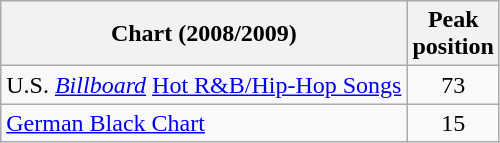<table class="wikitable">
<tr>
<th>Chart (2008/2009)</th>
<th>Peak<br>position</th>
</tr>
<tr>
<td>U.S. <a href='#'><em>Billboard</em></a> <a href='#'>Hot R&B/Hip-Hop Songs</a></td>
<td style="text-align:center;">73</td>
</tr>
<tr>
<td><a href='#'>German Black Chart</a></td>
<td style="text-align:center;">15</td>
</tr>
</table>
